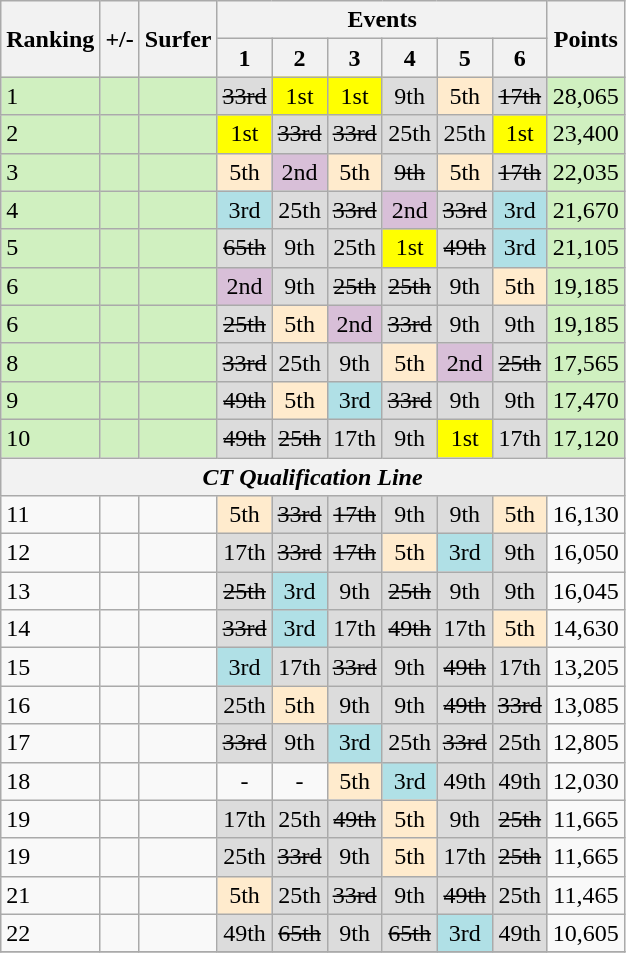<table class="wikitable" style="text-align: center;">
<tr>
<th rowspan="2">Ranking</th>
<th rowspan="2">+/-</th>
<th rowspan="2">Surfer</th>
<th colspan="6">Events</th>
<th rowspan="2">Points</th>
</tr>
<tr>
<th><span> 1</span></th>
<th><span> 2</span></th>
<th><span> 3</span></th>
<th><span> 4</span></th>
<th><span> 5</span></th>
<th><span> 6</span></th>
</tr>
<tr>
<td style="text-align:left; background:#d0f0c0;">1</td>
<td style="background:#d0f0c0;"></td>
<td style="text-align:left; background:#d0f0c0;"></td>
<td style="background:#dcdcdc;"><s>33rd</s></td>
<td style="background:yellow;">1st</td>
<td style="background:yellow;">1st</td>
<td style="background:#dcdcdc;">9th</td>
<td style="background:#ffebcd;">5th</td>
<td style="background:#dcdcdc;"><s>17th</s></td>
<td style="background:#d0f0c0;">28,065</td>
</tr>
<tr>
<td style="text-align:left; background:#d0f0c0;">2</td>
<td style="background:#d0f0c0;"></td>
<td style="text-align:left; background:#d0f0c0;"></td>
<td style="background:yellow;">1st</td>
<td style="background:#dcdcdc;"><s>33rd</s></td>
<td style="background:#dcdcdc;"><s>33rd</s></td>
<td style="background:#dcdcdc;">25th</td>
<td style="background:#dcdcdc;">25th</td>
<td style="background:yellow;">1st</td>
<td style="background:#d0f0c0;">23,400</td>
</tr>
<tr>
<td style="text-align:left; background:#d0f0c0;">3</td>
<td style="background:#d0f0c0;"></td>
<td style="text-align:left; background:#d0f0c0;"></td>
<td style="background:#ffebcd;">5th</td>
<td style="background:thistle;">2nd</td>
<td style="background:#ffebcd;">5th</td>
<td style="background:#dcdcdc;"><s>9th</s></td>
<td style="background:#ffebcd;">5th</td>
<td style="background:#dcdcdc;"><s>17th</s></td>
<td style="background:#d0f0c0;">22,035</td>
</tr>
<tr>
<td style="text-align:left; background:#d0f0c0;">4</td>
<td style="background:#d0f0c0;"></td>
<td style="text-align:left; background:#d0f0c0;"></td>
<td style="background:#b0e0e6;">3rd</td>
<td style="background:#dcdcdc;">25th</td>
<td style="background:#dcdcdc;"><s>33rd</s></td>
<td style="background:thistle;">2nd</td>
<td style="background:#dcdcdc;"><s>33rd</s></td>
<td style="background:#b0e0e6;">3rd</td>
<td style="background:#d0f0c0;">21,670</td>
</tr>
<tr>
<td style="text-align:left; background:#d0f0c0;">5</td>
<td style="background:#d0f0c0;"></td>
<td style="text-align:left; background:#d0f0c0;"></td>
<td style="background:#dcdcdc;"><s>65th</s></td>
<td style="background:#dcdcdc;">9th</td>
<td style="background:#dcdcdc;">25th</td>
<td style="background:yellow;">1st</td>
<td style="background:#dcdcdc;"><s>49th</s></td>
<td style="background:#b0e0e6;">3rd</td>
<td style="background:#d0f0c0;">21,105</td>
</tr>
<tr>
<td style="text-align:left; background:#d0f0c0;">6</td>
<td style="background:#d0f0c0;"></td>
<td style="text-align:left; background:#d0f0c0;"></td>
<td style="background:thistle;">2nd</td>
<td style="background:#dcdcdc;">9th</td>
<td style="background:#dcdcdc;"><s>25th</s></td>
<td style="background:#dcdcdc;"><s>25th</s></td>
<td style="background:#dcdcdc;">9th</td>
<td style="background:#ffebcd;">5th</td>
<td style="background:#d0f0c0;">19,185</td>
</tr>
<tr>
<td style="text-align:left; background:#d0f0c0;">6</td>
<td style="background:#d0f0c0;"></td>
<td style="text-align:left; background:#d0f0c0;"></td>
<td style="background:#dcdcdc;"><s>25th</s></td>
<td style="background:#ffebcd;">5th</td>
<td style="background:thistle;">2nd</td>
<td style="background:#dcdcdc;"><s>33rd</s></td>
<td style="background:#dcdcdc;">9th</td>
<td style="background:#dcdcdc;">9th</td>
<td style="background:#d0f0c0;">19,185</td>
</tr>
<tr>
<td style="text-align:left; background:#d0f0c0;">8</td>
<td style="background:#d0f0c0;"></td>
<td style="text-align:left; background:#d0f0c0;"></td>
<td style="background:#dcdcdc;"><s>33rd</s></td>
<td style="background:#dcdcdc;">25th</td>
<td style="background:#dcdcdc;">9th</td>
<td style="background:#ffebcd;">5th</td>
<td style="background:thistle;">2nd</td>
<td style="background:#dcdcdc;"><s>25th</s></td>
<td style="background:#d0f0c0;">17,565</td>
</tr>
<tr>
<td style="text-align:left; background:#d0f0c0;">9</td>
<td style="background:#d0f0c0;"></td>
<td style="text-align:left; background:#d0f0c0;"></td>
<td style="background:#dcdcdc;"><s>49th</s></td>
<td style="background:#ffebcd;">5th</td>
<td style="background:#b0e0e6;">3rd</td>
<td style="background:#dcdcdc;"><s>33rd</s></td>
<td style="background:#dcdcdc;">9th</td>
<td style="background:#dcdcdc;">9th</td>
<td style="background:#d0f0c0;">17,470</td>
</tr>
<tr>
<td style="text-align:left; background:#d0f0c0;">10</td>
<td style="background:#d0f0c0;"></td>
<td style="text-align:left; background:#d0f0c0;"></td>
<td style="background:#dcdcdc;"><s>49th</s></td>
<td style="background:#dcdcdc;"><s>25th</s></td>
<td style="background:#dcdcdc;">17th</td>
<td style="background:#dcdcdc;">9th</td>
<td style="background:yellow;">1st</td>
<td style="background:#dcdcdc;">17th</td>
<td style="background:#d0f0c0;">17,120</td>
</tr>
<tr>
<th colspan="10"><em>CT Qualification Line</em></th>
</tr>
<tr>
<td style=text-align:left>11</td>
<td></td>
<td style=text-align:left></td>
<td style="background:#ffebcd;">5th</td>
<td style="background:#dcdcdc;"><s>33rd</s></td>
<td style="background:#dcdcdc;"><s>17th</s></td>
<td style="background:#dcdcdc;">9th</td>
<td style="background:#dcdcdc;">9th</td>
<td style="background:#ffebcd;">5th</td>
<td style=>16,130</td>
</tr>
<tr>
<td style=text-align:left>12</td>
<td></td>
<td style=text-align:left></td>
<td style="background:#dcdcdc;">17th</td>
<td style="background:#dcdcdc;"><s>33rd</s></td>
<td style="background:#dcdcdc;"><s>17th</s></td>
<td style="background:#ffebcd;">5th</td>
<td style="background:#b0e0e6;">3rd</td>
<td style="background:#dcdcdc;">9th</td>
<td style=>16,050</td>
</tr>
<tr>
<td style=text-align:left>13</td>
<td></td>
<td style=text-align:left></td>
<td style="background:#dcdcdc;"><s>25th</s></td>
<td style="background:#b0e0e6;">3rd</td>
<td style="background:#dcdcdc;">9th</td>
<td style="background:#dcdcdc;"><s>25th</s></td>
<td style="background:#dcdcdc;">9th</td>
<td style="background:#dcdcdc;">9th</td>
<td style=>16,045</td>
</tr>
<tr>
<td style=text-align:left>14</td>
<td></td>
<td style=text-align:left></td>
<td style="background:#dcdcdc;"><s>33rd</s></td>
<td style="background:#b0e0e6;">3rd</td>
<td style="background:#dcdcdc;">17th</td>
<td style="background:#dcdcdc;"><s>49th</s></td>
<td style="background:#dcdcdc;">17th</td>
<td style="background:#ffebcd;">5th</td>
<td style=>14,630</td>
</tr>
<tr>
<td style=text-align:left>15</td>
<td></td>
<td style=text-align:left></td>
<td style="background:#b0e0e6;">3rd</td>
<td style="background:#dcdcdc;">17th</td>
<td style="background:#dcdcdc;"><s>33rd</s></td>
<td style="background:#dcdcdc;">9th</td>
<td style="background:#dcdcdc;"><s>49th</s></td>
<td style="background:#dcdcdc;">17th</td>
<td style=>13,205</td>
</tr>
<tr>
<td style=text-align:left>16</td>
<td></td>
<td style=text-align:left></td>
<td style="background:#dcdcdc;">25th</td>
<td style="background:#ffebcd;">5th</td>
<td style="background:#dcdcdc;">9th</td>
<td style="background:#dcdcdc;">9th</td>
<td style="background:#dcdcdc;"><s>49th</s></td>
<td style="background:#dcdcdc;"><s>33rd</s></td>
<td style=>13,085</td>
</tr>
<tr>
<td style=text-align:left>17</td>
<td></td>
<td style=text-align:left></td>
<td style="background:#dcdcdc;"><s>33rd</s></td>
<td style="background:#dcdcdc;">9th</td>
<td style="background:#b0e0e6;">3rd</td>
<td style="background:#dcdcdc;">25th</td>
<td style="background:#dcdcdc;"><s>33rd</s></td>
<td style="background:#dcdcdc;">25th</td>
<td style=>12,805</td>
</tr>
<tr>
<td style=text-align:left>18</td>
<td></td>
<td style=text-align:left></td>
<td>-</td>
<td>-</td>
<td style="background:#ffebcd;">5th</td>
<td style="background:#b0e0e6;">3rd</td>
<td style="background:#dcdcdc;">49th</td>
<td style="background:#dcdcdc;">49th</td>
<td style=>12,030</td>
</tr>
<tr>
<td style=text-align:left>19</td>
<td></td>
<td style=text-align:left></td>
<td style="background:#dcdcdc;">17th</td>
<td style="background:#dcdcdc;">25th</td>
<td style="background:#dcdcdc;"><s>49th</s></td>
<td style="background:#ffebcd;">5th</td>
<td style="background:#dcdcdc;">9th</td>
<td style="background:#dcdcdc;"><s>25th</s></td>
<td style=>11,665</td>
</tr>
<tr>
<td style=text-align:left>19</td>
<td></td>
<td style=text-align:left></td>
<td style="background:#dcdcdc;">25th</td>
<td style="background:#dcdcdc;"><s>33rd</s></td>
<td style="background:#dcdcdc;">9th</td>
<td style="background:#ffebcd;">5th</td>
<td style="background:#dcdcdc;">17th</td>
<td style="background:#dcdcdc;"><s>25th</s></td>
<td style=>11,665</td>
</tr>
<tr>
<td style=text-align:left>21</td>
<td></td>
<td style=text-align:left></td>
<td style="background:#ffebcd;">5th</td>
<td style="background:#dcdcdc;">25th</td>
<td style="background:#dcdcdc;"><s>33rd</s></td>
<td style="background:#dcdcdc;">9th</td>
<td style="background:#dcdcdc;"><s>49th</s></td>
<td style="background:#dcdcdc;">25th</td>
<td style=>11,465</td>
</tr>
<tr>
<td style=text-align:left>22</td>
<td></td>
<td style=text-align:left></td>
<td style="background:#dcdcdc;">49th</td>
<td style="background:#dcdcdc;"><s>65th</s></td>
<td style="background:#dcdcdc;">9th</td>
<td style="background:#dcdcdc;"><s>65th</s></td>
<td style="background:#b0e0e6;">3rd</td>
<td style="background:#dcdcdc;">49th</td>
<td style=>10,605</td>
</tr>
<tr>
</tr>
</table>
